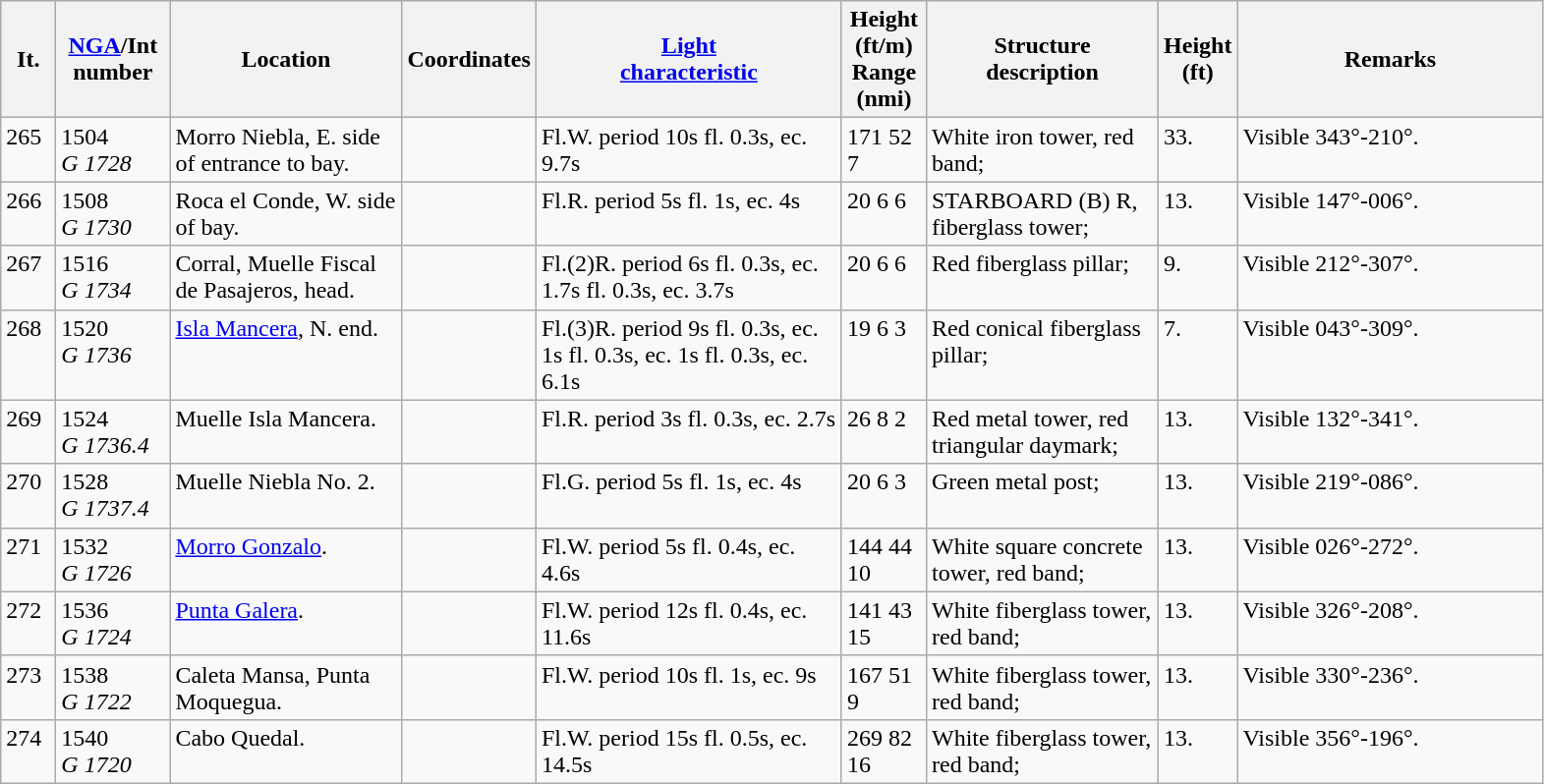<table class="wikitable">
<tr>
<th width="30">It.</th>
<th width="70"><a href='#'>NGA</a>/Int<br>number</th>
<th width="150">Location</th>
<th width="80">Coordinates</th>
<th width="200"><a href='#'>Light<br>characteristic</a></th>
<th width="50">Height (ft/m)<br>Range (nmi)</th>
<th width="150">Structure<br>description</th>
<th width="30">Height (ft)</th>
<th width="200">Remarks</th>
</tr>
<tr valign="top">
<td>265</td>
<td>1504<br><em>G 1728</em></td>
<td>Morro Niebla, E. side of  entrance to bay.</td>
<td></td>
<td>Fl.W. period 10s fl. 0.3s, ec. 9.7s</td>
<td>171 52 7</td>
<td>White iron tower, red band;</td>
<td>33.</td>
<td>Visible 343°-210°.</td>
</tr>
<tr valign="top">
<td>266</td>
<td>1508<br><em>G 1730</em></td>
<td>Roca el Conde, W. side of bay.</td>
<td></td>
<td>Fl.R. period 5s fl. 1s, ec. 4s</td>
<td>20 6 6</td>
<td>STARBOARD (B) R, fiberglass tower;</td>
<td>13.</td>
<td>Visible 147°-006°.</td>
</tr>
<tr valign="top">
<td>267</td>
<td>1516<br><em>G 1734</em></td>
<td>Corral, Muelle Fiscal de  Pasajeros, head.</td>
<td></td>
<td>Fl.(2)R. period 6s fl. 0.3s, ec. 1.7s fl. 0.3s, ec. 3.7s</td>
<td>20 6 6</td>
<td>Red fiberglass pillar;</td>
<td>9.</td>
<td>Visible 212°-307°.</td>
</tr>
<tr valign="top">
<td>268</td>
<td>1520<br><em>G 1736</em></td>
<td><a href='#'>Isla Mancera</a>, N. end.</td>
<td></td>
<td>Fl.(3)R. period 9s fl. 0.3s, ec. 1s fl. 0.3s, ec. 1s fl. 0.3s, ec. 6.1s</td>
<td>19 6 3</td>
<td>Red conical fiberglass pillar;</td>
<td>7.</td>
<td>Visible 043°-309°.</td>
</tr>
<tr valign="top">
<td>269</td>
<td>1524<br><em>G 1736.4</em></td>
<td>Muelle Isla Mancera.</td>
<td></td>
<td>Fl.R. period 3s fl. 0.3s, ec. 2.7s</td>
<td>26 8 2</td>
<td>Red metal tower, red triangular  daymark;</td>
<td>13.</td>
<td>Visible 132°-341°.</td>
</tr>
<tr valign="top">
<td>270</td>
<td>1528<br><em>G 1737.4</em></td>
<td>Muelle Niebla No. 2.</td>
<td></td>
<td>Fl.G. period 5s fl. 1s, ec. 4s</td>
<td>20 6 3</td>
<td>Green metal post;</td>
<td>13.</td>
<td>Visible 219°-086°.</td>
</tr>
<tr valign="top">
<td>271</td>
<td>1532<br><em>G 1726</em></td>
<td><a href='#'>Morro Gonzalo</a>.</td>
<td></td>
<td>Fl.W. period 5s fl. 0.4s, ec. 4.6s</td>
<td>144 44 10</td>
<td>White square concrete tower,  red band;</td>
<td>13.</td>
<td>Visible 026°-272°.</td>
</tr>
<tr valign="top">
<td>272</td>
<td>1536<br><em>G 1724</em></td>
<td><a href='#'>Punta Galera</a>.</td>
<td></td>
<td>Fl.W. period 12s fl. 0.4s, ec. 11.6s</td>
<td>141 43 15</td>
<td>White fiberglass tower, red band;</td>
<td>13.</td>
<td>Visible 326°-208°.</td>
</tr>
<tr valign="top">
<td>273</td>
<td>1538<br><em>G 1722</em></td>
<td>Caleta Mansa, Punta Moquegua.</td>
<td></td>
<td>Fl.W. period 10s fl. 1s, ec. 9s</td>
<td>167 51 9</td>
<td>White fiberglass tower, red band;</td>
<td>13.</td>
<td>Visible 330°-236°.</td>
</tr>
<tr valign="top">
<td>274</td>
<td>1540<br><em>G 1720</em></td>
<td>Cabo Quedal.</td>
<td></td>
<td>Fl.W. period 15s fl. 0.5s, ec. 14.5s</td>
<td>269 82 16</td>
<td>White fiberglass tower, red band;</td>
<td>13.</td>
<td>Visible 356°-196°.</td>
</tr>
</table>
